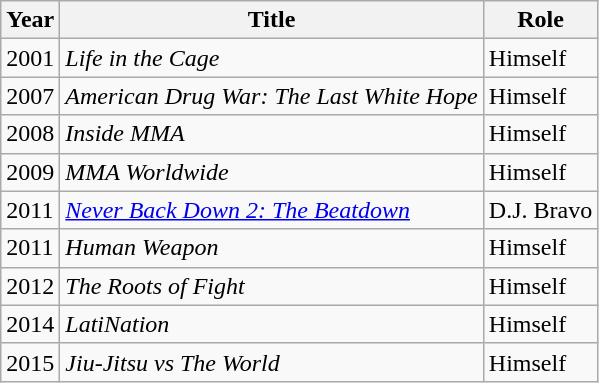<table class="wikitable sortable">
<tr>
<th>Year</th>
<th>Title</th>
<th>Role</th>
</tr>
<tr>
<td>2001</td>
<td><em>Life in the Cage</em></td>
<td>Himself</td>
</tr>
<tr>
<td>2007</td>
<td><em>American Drug War: The Last White Hope</em></td>
<td>Himself</td>
</tr>
<tr>
<td>2008</td>
<td><em>Inside MMA</em></td>
<td>Himself</td>
</tr>
<tr>
<td>2009</td>
<td><em>MMA Worldwide</em></td>
<td>Himself</td>
</tr>
<tr>
<td>2011</td>
<td><em><a href='#'>Never Back Down 2: The Beatdown</a></em></td>
<td>D.J. Bravo</td>
</tr>
<tr>
<td>2011</td>
<td><em>Human Weapon</em></td>
<td>Himself</td>
</tr>
<tr>
<td>2012</td>
<td><em>The Roots of Fight</em></td>
<td>Himself</td>
</tr>
<tr>
<td>2014</td>
<td><em>LatiNation</em></td>
<td>Himself</td>
</tr>
<tr>
<td>2015</td>
<td><em>Jiu-Jitsu vs The World</em></td>
<td>Himself</td>
</tr>
</table>
